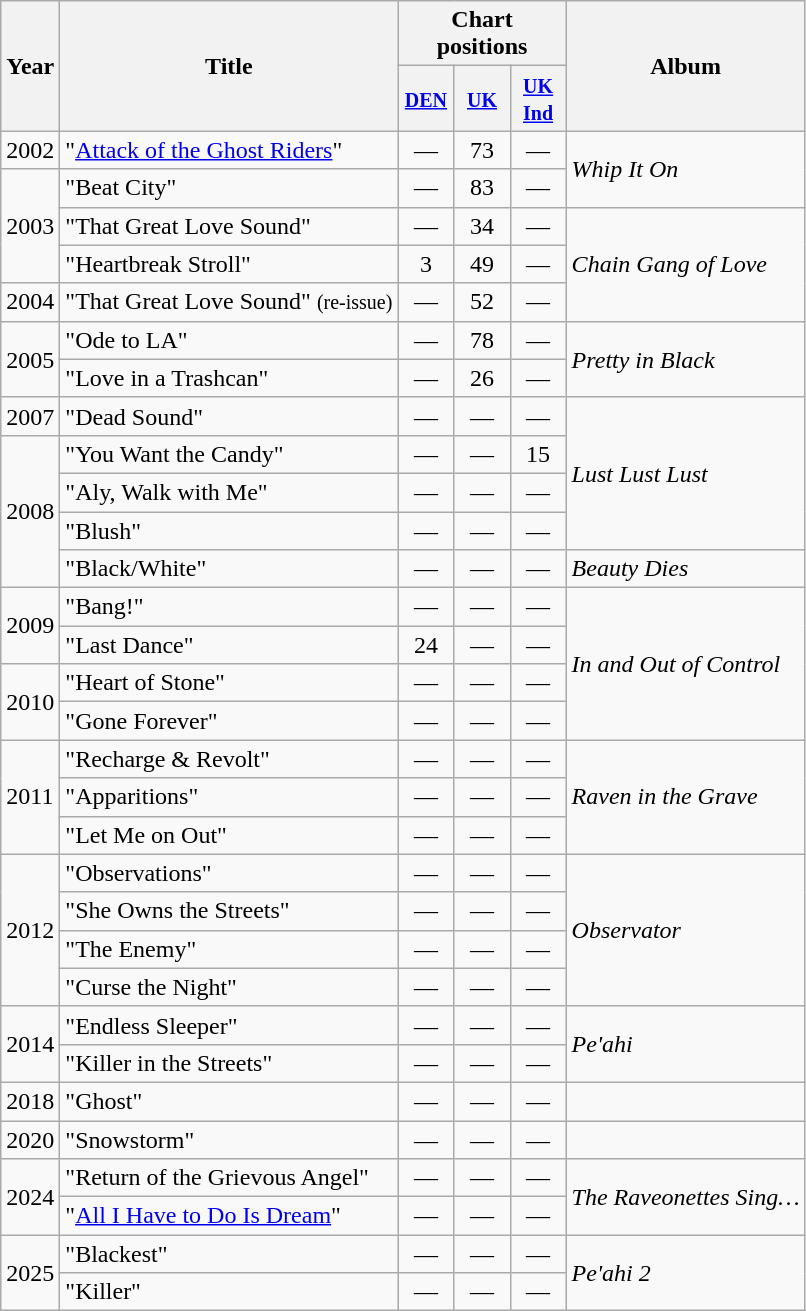<table class="wikitable">
<tr>
<th rowspan="2">Year</th>
<th rowspan="2">Title</th>
<th colspan="3">Chart positions</th>
<th rowspan="2">Album</th>
</tr>
<tr>
<th style="width:30px;"><small><a href='#'>DEN</a></small><br></th>
<th style="width:30px;"><small><a href='#'>UK</a></small><br></th>
<th style="width:30px;"><small><a href='#'>UK Ind</a></small></th>
</tr>
<tr>
<td>2002</td>
<td>"<a href='#'>Attack of the Ghost Riders</a>"</td>
<td style="text-align:center;">—</td>
<td style="text-align:center;">73</td>
<td style="text-align:center;">—</td>
<td rowspan="2"><em>Whip It On</em></td>
</tr>
<tr>
<td rowspan="3">2003</td>
<td>"Beat City"</td>
<td style="text-align:center;">—</td>
<td style="text-align:center;">83</td>
<td style="text-align:center;">—</td>
</tr>
<tr>
<td>"That Great Love Sound"</td>
<td style="text-align:center;">—</td>
<td style="text-align:center;">34</td>
<td style="text-align:center;">—</td>
<td rowspan="3"><em>Chain Gang of Love</em></td>
</tr>
<tr>
<td>"Heartbreak Stroll"</td>
<td style="text-align:center;">3</td>
<td style="text-align:center;">49</td>
<td style="text-align:center;">—</td>
</tr>
<tr>
<td>2004</td>
<td>"That Great Love Sound" <small>(re-issue)</small></td>
<td style="text-align:center;">—</td>
<td style="text-align:center;">52</td>
<td style="text-align:center;">—</td>
</tr>
<tr>
<td rowspan="2">2005</td>
<td>"Ode to LA"</td>
<td style="text-align:center;">—</td>
<td style="text-align:center;">78</td>
<td style="text-align:center;">—</td>
<td rowspan="2"><em>Pretty in Black</em></td>
</tr>
<tr>
<td>"Love in a Trashcan"</td>
<td style="text-align:center;">—</td>
<td style="text-align:center;">26</td>
<td style="text-align:center;">—</td>
</tr>
<tr>
<td>2007</td>
<td>"Dead Sound"</td>
<td style="text-align:center;">—</td>
<td style="text-align:center;">—</td>
<td style="text-align:center;">—</td>
<td rowspan="4"><em>Lust Lust Lust</em></td>
</tr>
<tr>
<td rowspan="4">2008</td>
<td>"You Want the Candy"</td>
<td style="text-align:center;">—</td>
<td style="text-align:center;">—</td>
<td style="text-align:center;">15</td>
</tr>
<tr>
<td>"Aly, Walk with Me"</td>
<td style="text-align:center;">—</td>
<td style="text-align:center;">—</td>
<td style="text-align:center;">—</td>
</tr>
<tr>
<td>"Blush"</td>
<td style="text-align:center;">—</td>
<td style="text-align:center;">—</td>
<td style="text-align:center;">—</td>
</tr>
<tr>
<td>"Black/White"</td>
<td style="text-align:center;">—</td>
<td style="text-align:center;">—</td>
<td style="text-align:center;">—</td>
<td><em>Beauty Dies</em></td>
</tr>
<tr>
<td rowspan="2">2009</td>
<td>"Bang!"</td>
<td style="text-align:center;">—</td>
<td style="text-align:center;">—</td>
<td style="text-align:center;">—</td>
<td rowspan="4"><em>In and Out of Control</em></td>
</tr>
<tr>
<td>"Last Dance"</td>
<td style="text-align:center;">24</td>
<td style="text-align:center;">—</td>
<td style="text-align:center;">—</td>
</tr>
<tr>
<td rowspan="2">2010</td>
<td>"Heart of Stone"</td>
<td style="text-align:center;">—</td>
<td style="text-align:center;">—</td>
<td style="text-align:center;">—</td>
</tr>
<tr>
<td>"Gone Forever"</td>
<td style="text-align:center;">—</td>
<td style="text-align:center;">—</td>
<td style="text-align:center;">—</td>
</tr>
<tr>
<td rowspan="3">2011</td>
<td>"Recharge & Revolt"</td>
<td style="text-align:center;">—</td>
<td style="text-align:center;">—</td>
<td style="text-align:center;">—</td>
<td rowspan="3"><em>Raven in the Grave</em></td>
</tr>
<tr>
<td>"Apparitions"</td>
<td style="text-align:center;">—</td>
<td style="text-align:center;">—</td>
<td style="text-align:center;">—</td>
</tr>
<tr>
<td>"Let Me on Out"</td>
<td style="text-align:center;">—</td>
<td style="text-align:center;">—</td>
<td style="text-align:center;">—</td>
</tr>
<tr>
<td rowspan="4">2012</td>
<td>"Observations"</td>
<td style="text-align:center;">—</td>
<td style="text-align:center;">—</td>
<td style="text-align:center;">—</td>
<td rowspan="4"><em>Observator</em></td>
</tr>
<tr>
<td>"She Owns the Streets"</td>
<td style="text-align:center;">—</td>
<td style="text-align:center;">—</td>
<td style="text-align:center;">—</td>
</tr>
<tr>
<td>"The Enemy"</td>
<td style="text-align:center;">—</td>
<td style="text-align:center;">—</td>
<td style="text-align:center;">—</td>
</tr>
<tr>
<td>"Curse the Night"</td>
<td style="text-align:center;">—</td>
<td style="text-align:center;">—</td>
<td style="text-align:center;">—</td>
</tr>
<tr>
<td rowspan="2">2014</td>
<td>"Endless Sleeper"</td>
<td style="text-align:center;">—</td>
<td style="text-align:center;">—</td>
<td style="text-align:center;">—</td>
<td rowspan="2"><em>Pe'ahi</em></td>
</tr>
<tr>
<td>"Killer in the Streets"</td>
<td style="text-align:center;">—</td>
<td style="text-align:center;">—</td>
<td style="text-align:center;">—</td>
</tr>
<tr>
<td>2018</td>
<td>"Ghost"</td>
<td style="text-align:center;">—</td>
<td style="text-align:center;">—</td>
<td style="text-align:center;">—</td>
<td></td>
</tr>
<tr>
<td>2020</td>
<td>"Snowstorm"</td>
<td style="text-align:center;">—</td>
<td style="text-align:center;">—</td>
<td style="text-align:center;">—</td>
<td></td>
</tr>
<tr>
<td rowspan="2">2024</td>
<td>"Return of the Grievous Angel"</td>
<td style="text-align:center;">—</td>
<td style="text-align:center;">—</td>
<td style="text-align:center;">—</td>
<td rowspan="2"><em>The Raveonettes Sing…</em></td>
</tr>
<tr>
<td>"<a href='#'>All I Have to Do Is Dream</a>"</td>
<td style="text-align:center;">—</td>
<td style="text-align:center;">—</td>
<td style="text-align:center;">—</td>
</tr>
<tr>
<td rowspan="2">2025</td>
<td>"Blackest"</td>
<td style="text-align:center;">—</td>
<td style="text-align:center;">—</td>
<td style="text-align:center;">—</td>
<td rowspan="2"><em>Pe'ahi 2</em></td>
</tr>
<tr>
<td>"Killer"</td>
<td style="text-align:center;">—</td>
<td style="text-align:center;">—</td>
<td style="text-align:center;">—</td>
</tr>
</table>
